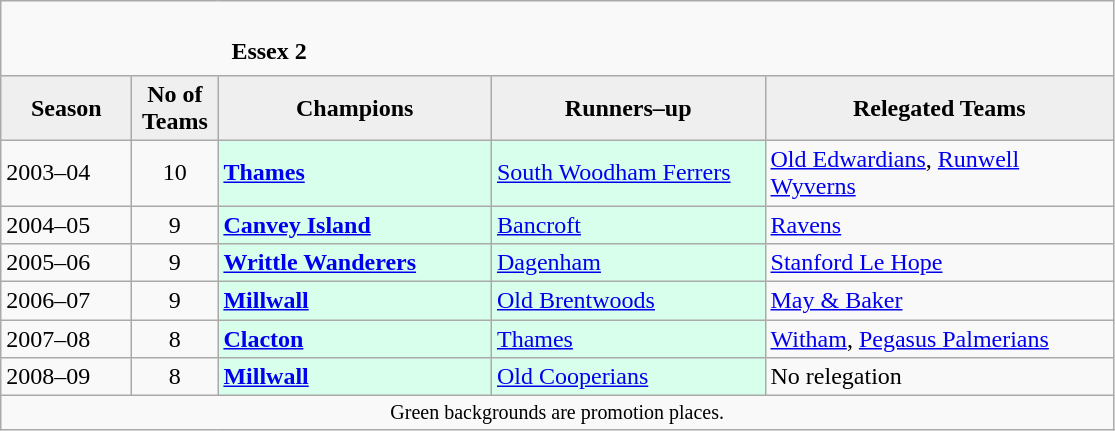<table class="wikitable" style="text-align: left;">
<tr>
<td colspan="11" cellpadding="0" cellspacing="0"><br><table border="0" style="width:100%;" cellpadding="0" cellspacing="0">
<tr>
<td style="width:20%; border:0;"></td>
<td style="border:0;"><strong>Essex 2</strong></td>
<td style="width:20%; border:0;"></td>
</tr>
</table>
</td>
</tr>
<tr>
<th style="background:#efefef; width:80px;">Season</th>
<th style="background:#efefef; width:50px;">No of Teams</th>
<th style="background:#efefef; width:175px;">Champions</th>
<th style="background:#efefef; width:175px;">Runners–up</th>
<th style="background:#efefef; width:225px;">Relegated Teams</th>
</tr>
<tr align=left>
<td>2003–04</td>
<td style="text-align: center;">10</td>
<td style="background:#d8ffeb;"><strong><a href='#'>Thames</a></strong></td>
<td style="background:#d8ffeb;"><a href='#'>South Woodham Ferrers</a></td>
<td><a href='#'>Old Edwardians</a>, <a href='#'>Runwell Wyverns</a></td>
</tr>
<tr>
<td>2004–05</td>
<td style="text-align: center;">9</td>
<td style="background:#d8ffeb;"><strong><a href='#'>Canvey Island</a></strong></td>
<td style="background:#d8ffeb;"><a href='#'>Bancroft</a></td>
<td><a href='#'>Ravens</a></td>
</tr>
<tr>
<td>2005–06</td>
<td style="text-align: center;">9</td>
<td style="background:#d8ffeb;"><strong><a href='#'>Writtle Wanderers</a></strong></td>
<td style="background:#d8ffeb;"><a href='#'>Dagenham</a></td>
<td><a href='#'>Stanford Le Hope</a></td>
</tr>
<tr>
<td>2006–07</td>
<td style="text-align: center;">9</td>
<td style="background:#d8ffeb;"><strong><a href='#'>Millwall</a></strong></td>
<td style="background:#d8ffeb;"><a href='#'>Old Brentwoods</a></td>
<td><a href='#'>May & Baker</a></td>
</tr>
<tr>
<td>2007–08</td>
<td style="text-align: center;">8</td>
<td style="background:#d8ffeb;"><strong><a href='#'>Clacton</a></strong></td>
<td style="background:#d8ffeb;"><a href='#'>Thames</a></td>
<td><a href='#'>Witham</a>, <a href='#'>Pegasus Palmerians</a></td>
</tr>
<tr>
<td>2008–09</td>
<td style="text-align: center;">8</td>
<td style="background:#d8ffeb;"><strong><a href='#'>Millwall</a></strong></td>
<td style="background:#d8ffeb;"><a href='#'>Old Cooperians</a></td>
<td>No relegation</td>
</tr>
<tr>
<td colspan="15"  style="border:0; font-size:smaller; text-align:center;">Green backgrounds are promotion places.</td>
</tr>
</table>
